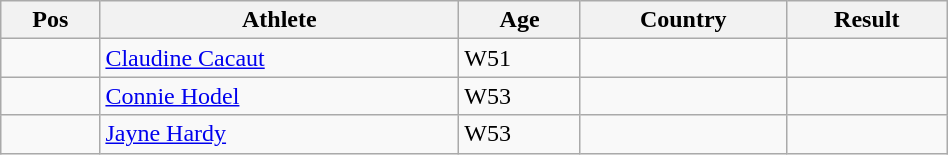<table class="wikitable"  style="text-align:center; width:50%;">
<tr>
<th>Pos</th>
<th>Athlete</th>
<th>Age</th>
<th>Country</th>
<th>Result</th>
</tr>
<tr>
<td align=center></td>
<td align=left><a href='#'>Claudine Cacaut</a></td>
<td align=left>W51</td>
<td align=left></td>
<td></td>
</tr>
<tr>
<td align=center></td>
<td align=left><a href='#'>Connie Hodel</a></td>
<td align=left>W53</td>
<td align=left></td>
<td></td>
</tr>
<tr>
<td align=center></td>
<td align=left><a href='#'>Jayne Hardy</a></td>
<td align=left>W53</td>
<td align=left></td>
<td></td>
</tr>
</table>
